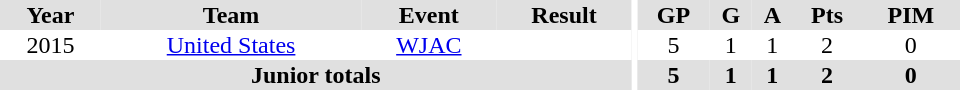<table border="0" cellpadding="1" cellspacing="0" ID="Table3" style="text-align:center; width:40em">
<tr ALIGN="center" bgcolor="#e0e0e0">
<th>Year</th>
<th>Team</th>
<th>Event</th>
<th>Result</th>
<th rowspan="99" bgcolor="#ffffff"></th>
<th>GP</th>
<th>G</th>
<th>A</th>
<th>Pts</th>
<th>PIM</th>
</tr>
<tr>
<td>2015</td>
<td><a href='#'>United States</a></td>
<td><a href='#'>WJAC</a></td>
<td></td>
<td>5</td>
<td>1</td>
<td>1</td>
<td>2</td>
<td>0</td>
</tr>
<tr bgcolor="#e0e0e0">
<th colspan="4">Junior totals</th>
<th>5</th>
<th>1</th>
<th>1</th>
<th>2</th>
<th>0</th>
</tr>
</table>
